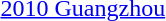<table>
<tr>
<td><a href='#'>2010 Guangzhou</a></td>
<td></td>
<td></td>
<td></td>
</tr>
</table>
